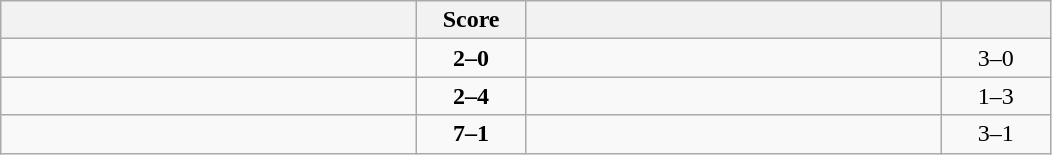<table class="wikitable" style="text-align: center; ">
<tr>
<th align="right" width="270"></th>
<th width="65">Score</th>
<th align="left" width="270"></th>
<th width="65"></th>
</tr>
<tr>
<td align="left"><strong></strong></td>
<td><strong>2–0</strong></td>
<td align="left"></td>
<td>3–0 <strong></strong></td>
</tr>
<tr>
<td align="left"></td>
<td><strong>2–4</strong></td>
<td align="left"><strong></strong></td>
<td>1–3 <strong></strong></td>
</tr>
<tr>
<td align="left"><strong></strong></td>
<td><strong>7–1</strong></td>
<td align="left"></td>
<td>3–1 <strong></strong></td>
</tr>
</table>
